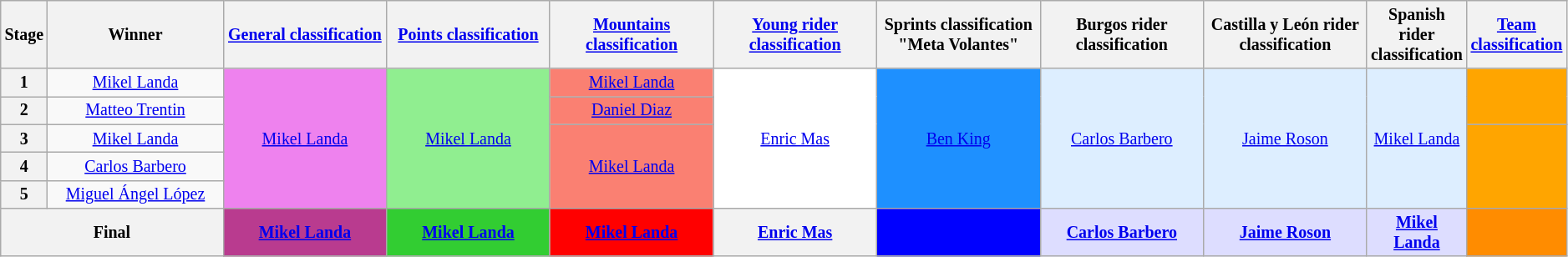<table class="wikitable" style="text-align: center; font-size:smaller;">
<tr>
<th style="width:1%;">Stage</th>
<th style="width:14%;">Winner</th>
<th style="width:12%;"><a href='#'>General classification</a><br></th>
<th style="width:12%;"><a href='#'>Points classification</a><br></th>
<th style="width:12%;"><a href='#'>Mountains classification</a><br></th>
<th style="width:12%;"><a href='#'>Young rider classification</a><br></th>
<th style="width:12%;">Sprints classification<br>"Meta Volantes"</th>
<th style="width:12%;">Burgos rider classification</th>
<th style="width:12%;">Castilla y León rider classification</th>
<th style="width:12%;">Spanish rider classification</th>
<th style="width:12%;"><a href='#'>Team classification</a></th>
</tr>
<tr>
<th>1</th>
<td><a href='#'>Mikel Landa</a></td>
<td style="background:violet" rowspan=5><a href='#'>Mikel Landa</a></td>
<td style="background:lightgreen;" rowspan=5><a href='#'>Mikel Landa</a></td>
<td style="background:salmon;"><a href='#'>Mikel Landa</a></td>
<td style="background:white;" rowspan=5><a href='#'>Enric Mas</a></td>
<td style="background:dodgerblue;" rowspan=5><a href='#'>Ben King</a></td>
<td style="background:#def" rowspan=5><a href='#'>Carlos Barbero</a></td>
<td style="background:#def" rowspan=5><a href='#'>Jaime Roson</a></td>
<td style="background:#def" rowspan=5><a href='#'>Mikel Landa</a></td>
<td style="background:orange;" rowspan=2></td>
</tr>
<tr>
<th>2</th>
<td><a href='#'>Matteo Trentin</a></td>
<td style="background:salmon;"><a href='#'>Daniel Diaz</a></td>
</tr>
<tr>
<th>3</th>
<td><a href='#'>Mikel Landa</a></td>
<td style="background:salmon;" rowspan=3><a href='#'>Mikel Landa</a></td>
<td style="background:orange;" rowspan=3></td>
</tr>
<tr>
<th>4</th>
<td><a href='#'>Carlos Barbero</a></td>
</tr>
<tr>
<th>5</th>
<td><a href='#'>Miguel Ángel López</a></td>
</tr>
<tr>
<th colspan=2><strong>Final</strong></th>
<th style="background:#B93B8F;"><a href='#'>Mikel Landa</a></th>
<th style="background:limegreen;"><a href='#'>Mikel Landa</a></th>
<th style="background:red;"><a href='#'>Mikel Landa</a></th>
<th style="background:offwhite"><a href='#'>Enric Mas</a></th>
<th style="background:blue"></th>
<th style="background:#ddf"><a href='#'>Carlos Barbero</a></th>
<th style="background:#ddf"><a href='#'>Jaime Roson</a></th>
<th style="background:#ddf"><a href='#'>Mikel Landa</a></th>
<th style="background:darkorange;"></th>
</tr>
</table>
